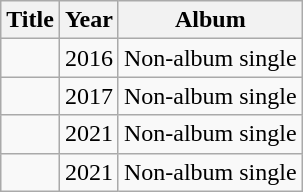<table class="wikitable">
<tr>
<th>Title</th>
<th>Year</th>
<th>Album</th>
</tr>
<tr>
<td></td>
<td>2016</td>
<td>Non-album single</td>
</tr>
<tr>
<td></td>
<td>2017</td>
<td>Non-album single</td>
</tr>
<tr>
<td></td>
<td>2021</td>
<td>Non-album single</td>
</tr>
<tr>
<td></td>
<td>2021</td>
<td>Non-album single</td>
</tr>
</table>
